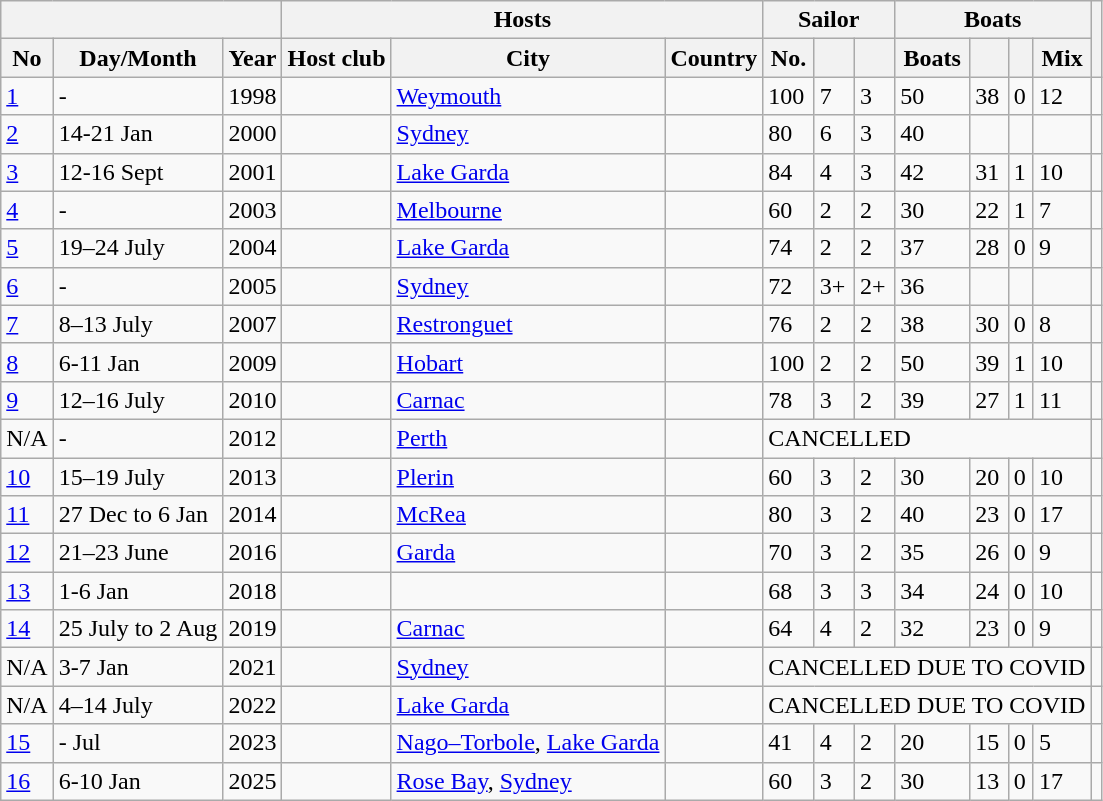<table class="wikitable">
<tr>
<th colspan=3></th>
<th colspan=3>Hosts</th>
<th colspan=3>Sailor</th>
<th colspan=4>Boats</th>
<th rowspan=2></th>
</tr>
<tr>
<th>No</th>
<th>Day/Month</th>
<th>Year</th>
<th>Host club</th>
<th>City</th>
<th>Country</th>
<th>No.</th>
<th></th>
<th></th>
<th>Boats</th>
<th></th>
<th></th>
<th>Mix</th>
</tr>
<tr>
<td><a href='#'>1</a></td>
<td>-</td>
<td>1998</td>
<td></td>
<td><a href='#'>Weymouth</a></td>
<td></td>
<td>100</td>
<td>7</td>
<td>3</td>
<td>50</td>
<td>38</td>
<td>0</td>
<td>12</td>
<td></td>
</tr>
<tr>
<td><a href='#'>2</a></td>
<td>14-21 Jan</td>
<td>2000</td>
<td></td>
<td><a href='#'>Sydney</a></td>
<td></td>
<td>80</td>
<td>6</td>
<td>3</td>
<td>40</td>
<td></td>
<td></td>
<td></td>
<td></td>
</tr>
<tr>
<td><a href='#'>3</a></td>
<td>12-16 Sept</td>
<td>2001</td>
<td></td>
<td><a href='#'>Lake Garda</a></td>
<td></td>
<td>84</td>
<td>4</td>
<td>3</td>
<td>42</td>
<td>31</td>
<td>1</td>
<td>10</td>
<td></td>
</tr>
<tr>
<td><a href='#'>4</a></td>
<td>-</td>
<td>2003</td>
<td></td>
<td><a href='#'>Melbourne</a></td>
<td></td>
<td>60</td>
<td>2</td>
<td>2</td>
<td>30</td>
<td>22</td>
<td>1</td>
<td>7</td>
<td></td>
</tr>
<tr>
<td><a href='#'>5</a></td>
<td>19–24 July</td>
<td>2004</td>
<td></td>
<td><a href='#'>Lake Garda</a></td>
<td></td>
<td>74</td>
<td>2</td>
<td>2</td>
<td>37</td>
<td>28</td>
<td>0</td>
<td>9</td>
<td></td>
</tr>
<tr>
<td><a href='#'>6</a></td>
<td>-</td>
<td>2005</td>
<td></td>
<td><a href='#'>Sydney</a></td>
<td></td>
<td>72</td>
<td>3+</td>
<td>2+</td>
<td>36</td>
<td></td>
<td></td>
<td></td>
<td></td>
</tr>
<tr>
<td><a href='#'>7</a></td>
<td>8–13 July</td>
<td>2007</td>
<td></td>
<td><a href='#'>Restronguet</a></td>
<td></td>
<td>76</td>
<td>2</td>
<td>2</td>
<td>38</td>
<td>30</td>
<td>0</td>
<td>8</td>
<td></td>
</tr>
<tr>
<td><a href='#'>8</a></td>
<td>6-11 Jan</td>
<td>2009</td>
<td></td>
<td><a href='#'>Hobart</a></td>
<td></td>
<td>100</td>
<td>2</td>
<td>2</td>
<td>50</td>
<td>39</td>
<td>1</td>
<td>10</td>
<td></td>
</tr>
<tr>
<td><a href='#'>9</a></td>
<td>12–16 July</td>
<td>2010</td>
<td></td>
<td><a href='#'>Carnac</a></td>
<td></td>
<td>78</td>
<td>3</td>
<td>2</td>
<td>39</td>
<td>27</td>
<td>1</td>
<td>11</td>
<td></td>
</tr>
<tr>
<td>N/A</td>
<td>-</td>
<td>2012</td>
<td></td>
<td><a href='#'>Perth</a></td>
<td></td>
<td colspan=7>CANCELLED</td>
<td></td>
</tr>
<tr>
<td><a href='#'>10</a></td>
<td>15–19 July</td>
<td>2013</td>
<td></td>
<td><a href='#'>Plerin</a></td>
<td></td>
<td>60</td>
<td>3</td>
<td>2</td>
<td>30</td>
<td>20</td>
<td>0</td>
<td>10</td>
<td></td>
</tr>
<tr>
<td><a href='#'>11</a></td>
<td>27 Dec to 6 Jan</td>
<td>2014</td>
<td></td>
<td><a href='#'>McRea</a></td>
<td></td>
<td>80</td>
<td>3</td>
<td>2</td>
<td>40</td>
<td>23</td>
<td>0</td>
<td>17</td>
<td></td>
</tr>
<tr>
<td><a href='#'>12</a></td>
<td>21–23 June</td>
<td>2016</td>
<td></td>
<td><a href='#'>Garda</a></td>
<td></td>
<td>70</td>
<td>3</td>
<td>2</td>
<td>35</td>
<td>26</td>
<td>0</td>
<td>9</td>
<td></td>
</tr>
<tr>
<td><a href='#'>13</a></td>
<td>1-6 Jan</td>
<td>2018</td>
<td></td>
<td></td>
<td></td>
<td>68</td>
<td>3</td>
<td>3</td>
<td>34</td>
<td>24</td>
<td>0</td>
<td>10</td>
<td></td>
</tr>
<tr>
<td><a href='#'>14</a></td>
<td>25 July to 2 Aug</td>
<td>2019</td>
<td></td>
<td><a href='#'>Carnac</a></td>
<td></td>
<td>64</td>
<td>4</td>
<td>2</td>
<td>32</td>
<td>23</td>
<td>0</td>
<td>9</td>
<td></td>
</tr>
<tr>
<td>N/A</td>
<td>3-7 Jan</td>
<td>2021</td>
<td></td>
<td><a href='#'>Sydney</a></td>
<td></td>
<td colspan=7>CANCELLED DUE TO COVID</td>
<td></td>
</tr>
<tr>
<td>N/A</td>
<td>4–14 July</td>
<td>2022</td>
<td></td>
<td><a href='#'>Lake Garda</a></td>
<td></td>
<td colspan=7>CANCELLED DUE TO COVID</td>
<td></td>
</tr>
<tr>
<td><a href='#'>15</a></td>
<td>- Jul</td>
<td>2023</td>
<td></td>
<td><a href='#'>Nago–Torbole</a>, <a href='#'>Lake Garda</a></td>
<td></td>
<td>41</td>
<td>4</td>
<td>2</td>
<td>20</td>
<td>15</td>
<td>0</td>
<td>5</td>
<td></td>
</tr>
<tr>
<td><a href='#'>16</a></td>
<td>6-10 Jan</td>
<td>2025</td>
<td></td>
<td><a href='#'>Rose Bay</a>, <a href='#'>Sydney</a></td>
<td></td>
<td>60</td>
<td>3</td>
<td>2</td>
<td>30</td>
<td>13</td>
<td>0</td>
<td>17</td>
<td></td>
</tr>
</table>
